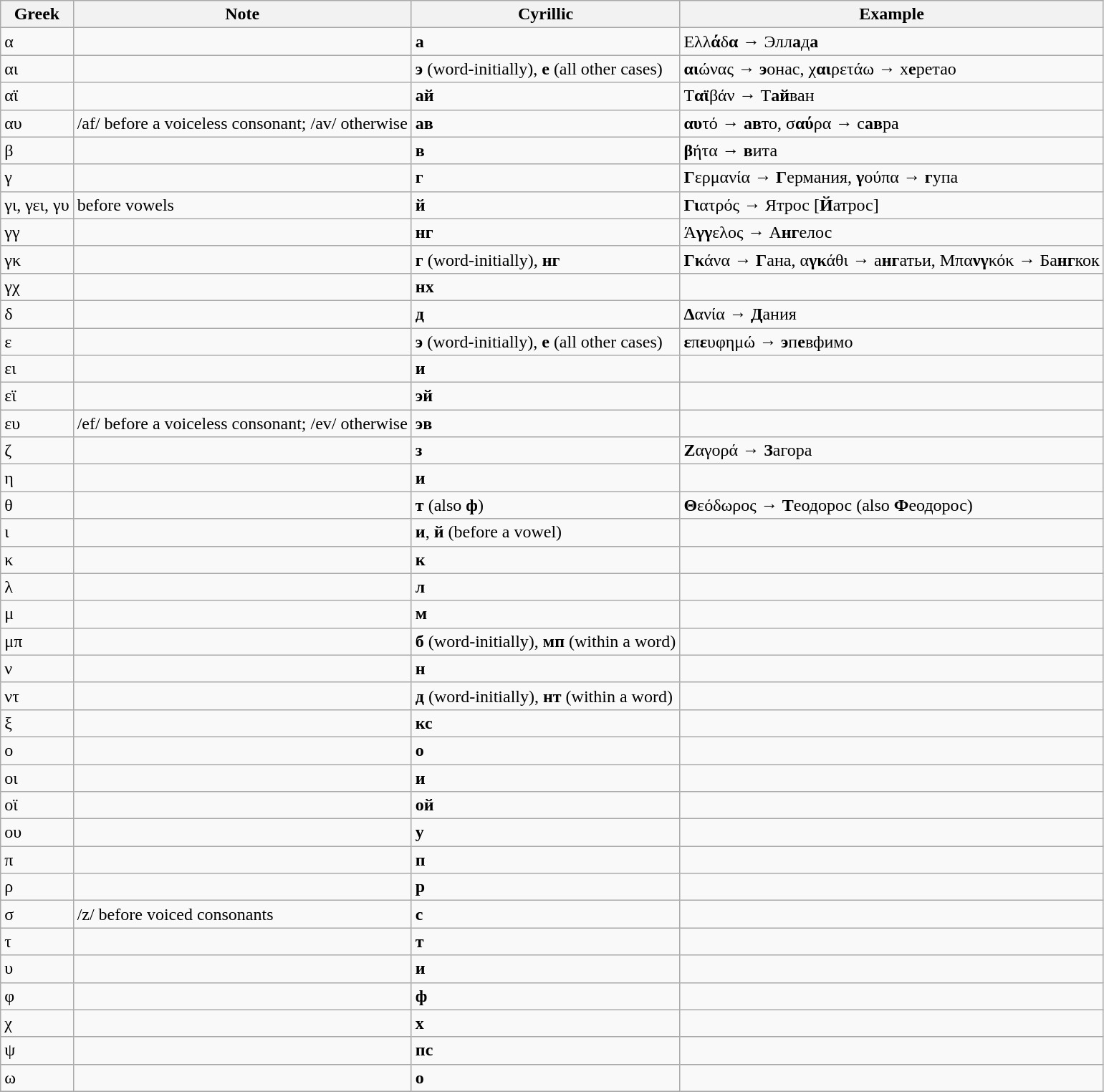<table class="wikitable">
<tr>
<th>Greek</th>
<th>Note</th>
<th>Cyrillic</th>
<th>Example</th>
</tr>
<tr>
<td>α</td>
<td></td>
<td><strong>а</strong></td>
<td>Ελλ<strong>ά</strong>δ<strong>α</strong> → Элл<strong>а</strong>д<strong>а</strong></td>
</tr>
<tr>
<td>αι</td>
<td></td>
<td><strong>э</strong> (word-initially), <strong>е</strong> (all other cases)</td>
<td><strong>αι</strong>ώνας → <strong>э</strong>онас, χ<strong>αι</strong>ρετάω → х<strong>е</strong>ретао</td>
</tr>
<tr>
<td>αϊ</td>
<td></td>
<td><strong>ай</strong></td>
<td>Τ<strong>αϊ</strong>βάν → Т<strong>ай</strong>ван</td>
</tr>
<tr>
<td>αυ</td>
<td>/af/ before a voiceless consonant; /av/ otherwise</td>
<td><strong>ав</strong></td>
<td><strong>αυ</strong>τό → <strong>ав</strong>то, σ<strong>αύ</strong>ρα → с<strong>ав</strong>ра</td>
</tr>
<tr>
<td>β</td>
<td></td>
<td><strong>в</strong></td>
<td><strong>β</strong>ήτα → <strong>в</strong>ита</td>
</tr>
<tr>
<td>γ</td>
<td></td>
<td><strong>г</strong></td>
<td><strong>Γ</strong>ερμανία → <strong>Г</strong>ермания, <strong>γ</strong>ούπα → <strong>г</strong>упа</td>
</tr>
<tr>
<td>γι, γει, γυ</td>
<td>before vowels</td>
<td><strong>й</strong></td>
<td><strong>Γι</strong>ατρός → Ятрос [<strong>Й</strong>атрос]</td>
</tr>
<tr>
<td>γγ</td>
<td></td>
<td><strong>нг</strong></td>
<td>Ά<strong>γγ</strong>ελος → А<strong>нг</strong>елос</td>
</tr>
<tr>
<td>γκ</td>
<td></td>
<td><strong>г</strong> (word-initially), <strong>нг</strong></td>
<td><strong>Γκ</strong>άνα → <strong>Г</strong>ана, α<strong>γκ</strong>άθι → а<strong>нг</strong>атьи, Μπα<strong>νγ</strong>κόκ → Ба<strong>нг</strong>кок</td>
</tr>
<tr>
<td>γχ</td>
<td></td>
<td><strong>нх</strong></td>
<td></td>
</tr>
<tr>
<td>δ</td>
<td></td>
<td><strong>д</strong></td>
<td><strong>Δ</strong>ανία → <strong>Д</strong>ания</td>
</tr>
<tr>
<td>ε</td>
<td></td>
<td><strong>э</strong> (word-initially), <strong>е</strong> (all other cases)</td>
<td><strong>ε</strong>π<strong>ε</strong>υφημώ → <strong>э</strong>п<strong>е</strong>вфимо</td>
</tr>
<tr>
<td>ει</td>
<td></td>
<td><strong>и</strong></td>
<td></td>
</tr>
<tr>
<td>εϊ</td>
<td></td>
<td><strong>эй</strong></td>
<td></td>
</tr>
<tr>
<td>ευ</td>
<td>/ef/ before a voiceless consonant; /ev/ otherwise</td>
<td><strong>эв</strong></td>
<td></td>
</tr>
<tr>
<td>ζ</td>
<td></td>
<td><strong>з</strong></td>
<td><strong>Ζ</strong>αγορά → <strong>З</strong>агора</td>
</tr>
<tr>
<td>η</td>
<td></td>
<td><strong>и</strong></td>
<td></td>
</tr>
<tr>
<td>θ</td>
<td></td>
<td><strong>т</strong> (also <strong>ф</strong>)</td>
<td><strong>Θ</strong>εόδωρος → <strong>Т</strong>еодорос (also <strong>Ф</strong>еодорос)</td>
</tr>
<tr>
<td>ι</td>
<td></td>
<td><strong>и</strong>, <strong>й</strong> (before a vowel)</td>
<td></td>
</tr>
<tr>
<td>κ</td>
<td></td>
<td><strong>к</strong></td>
<td></td>
</tr>
<tr>
<td>λ</td>
<td></td>
<td><strong>л</strong></td>
<td></td>
</tr>
<tr>
<td>μ</td>
<td></td>
<td><strong>м</strong></td>
<td></td>
</tr>
<tr>
<td>μπ</td>
<td></td>
<td><strong>б</strong> (word-initially), <strong>мп</strong> (within a word)</td>
<td></td>
</tr>
<tr>
<td>ν</td>
<td></td>
<td><strong>н</strong></td>
<td></td>
</tr>
<tr>
<td>ντ</td>
<td></td>
<td><strong>д</strong> (word-initially), <strong>нт</strong> (within a word)</td>
<td></td>
</tr>
<tr>
<td>ξ</td>
<td></td>
<td><strong>кс</strong></td>
<td></td>
</tr>
<tr>
<td>ο</td>
<td></td>
<td><strong>о</strong></td>
<td></td>
</tr>
<tr>
<td>οι</td>
<td></td>
<td><strong>и</strong></td>
<td></td>
</tr>
<tr>
<td>οϊ</td>
<td></td>
<td><strong>ой</strong></td>
<td></td>
</tr>
<tr>
<td>ου</td>
<td></td>
<td><strong>у</strong></td>
<td></td>
</tr>
<tr>
<td>π</td>
<td></td>
<td><strong>п</strong></td>
<td></td>
</tr>
<tr>
<td>ρ</td>
<td></td>
<td><strong>р</strong></td>
<td></td>
</tr>
<tr>
<td>σ</td>
<td>/z/ before voiced consonants</td>
<td><strong>с</strong></td>
<td></td>
</tr>
<tr>
<td>τ</td>
<td></td>
<td><strong>т</strong></td>
<td></td>
</tr>
<tr>
<td>υ</td>
<td></td>
<td><strong>и</strong></td>
<td></td>
</tr>
<tr>
<td>φ</td>
<td></td>
<td><strong>ф</strong></td>
<td></td>
</tr>
<tr>
<td>χ</td>
<td></td>
<td><strong>х</strong></td>
<td></td>
</tr>
<tr>
<td>ψ</td>
<td></td>
<td><strong>пс</strong></td>
<td></td>
</tr>
<tr>
<td>ω</td>
<td></td>
<td><strong>о</strong></td>
<td></td>
</tr>
<tr>
</tr>
</table>
